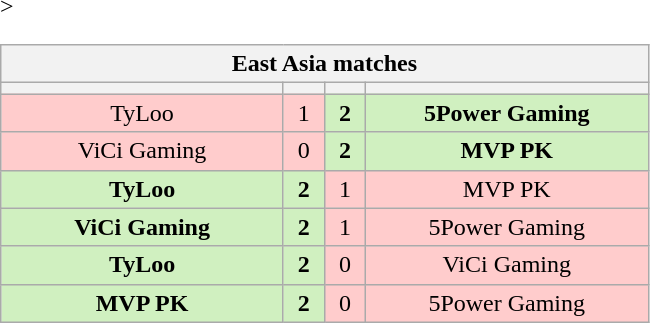<table class="wikitable" style="text-align: center">
<tr>
<th colspan=4>East Asia matches</th>
</tr>
<tr <noinclude>>
<th width="181px"></th>
<th width="20px"></th>
<th width="20px"></th>
<th width="181px"></noinclude></th>
</tr>
<tr>
<td style="background: #FFCCCC;">TyLoo</td>
<td style="background: #FFCCCC;">1</td>
<td style="background: #D0F0C0;"><strong>2</strong></td>
<td style="background: #D0F0C0;"><strong>5Power Gaming</strong></td>
</tr>
<tr>
<td style="background: #FFCCCC;">ViCi Gaming</td>
<td style="background: #FFCCCC;">0</td>
<td style="background: #D0F0C0;"><strong>2</strong></td>
<td style="background: #D0F0C0;"><strong>MVP PK</strong></td>
</tr>
<tr>
<td style="background: #D0F0C0;"><strong>TyLoo</strong></td>
<td style="background: #D0F0C0;"><strong>2</strong></td>
<td style="background: #FFCCCC;">1</td>
<td style="background: #FFCCCC;">MVP PK</td>
</tr>
<tr>
<td style="background: #D0F0C0;"><strong>ViCi Gaming</strong></td>
<td style="background: #D0F0C0;"><strong>2</strong></td>
<td style="background: #FFCCCC;">1</td>
<td style="background: #FFCCCC;">5Power Gaming</td>
</tr>
<tr>
<td style="background: #D0F0C0;"><strong>TyLoo</strong></td>
<td style="background: #D0F0C0;"><strong>2</strong></td>
<td style="background: #FFCCCC;">0</td>
<td style="background: #FFCCCC;">ViCi Gaming</td>
</tr>
<tr>
<td style="background: #D0F0C0;"><strong>MVP PK</strong></td>
<td style="background: #D0F0C0;"><strong>2</strong></td>
<td style="background: #FFCCCC;">0</td>
<td style="background: #FFCCCC;">5Power Gaming</td>
</tr>
</table>
